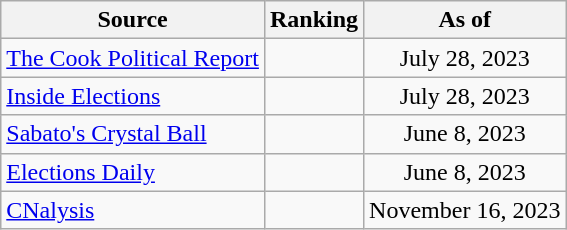<table class="wikitable" style="text-align:center">
<tr>
<th>Source</th>
<th>Ranking</th>
<th>As of</th>
</tr>
<tr>
<td align=left><a href='#'>The Cook Political Report</a></td>
<td></td>
<td>July 28, 2023</td>
</tr>
<tr>
<td align=left><a href='#'>Inside Elections</a></td>
<td></td>
<td>July 28, 2023</td>
</tr>
<tr>
<td align=left><a href='#'>Sabato's Crystal Ball</a></td>
<td></td>
<td>June 8, 2023</td>
</tr>
<tr>
<td align=left><a href='#'>Elections Daily</a></td>
<td></td>
<td>June 8, 2023</td>
</tr>
<tr>
<td align=left><a href='#'>CNalysis</a></td>
<td></td>
<td>November 16, 2023</td>
</tr>
</table>
